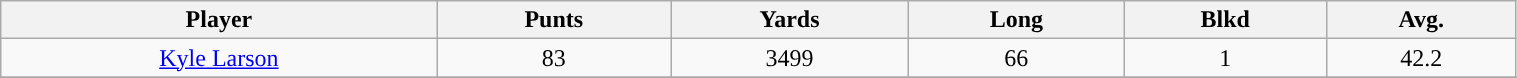<table class="wikitable" style="text-align:center" width="80%">
<tr>
<th>Player</th>
<th>Punts</th>
<th>Yards</th>
<th>Long</th>
<th>Blkd</th>
<th>Avg.</th>
</tr>
<tr>
<td><a href='#'>Kyle Larson</a></td>
<td>83</td>
<td>3499</td>
<td>66</td>
<td>1</td>
<td>42.2</td>
</tr>
<tr>
</tr>
</table>
